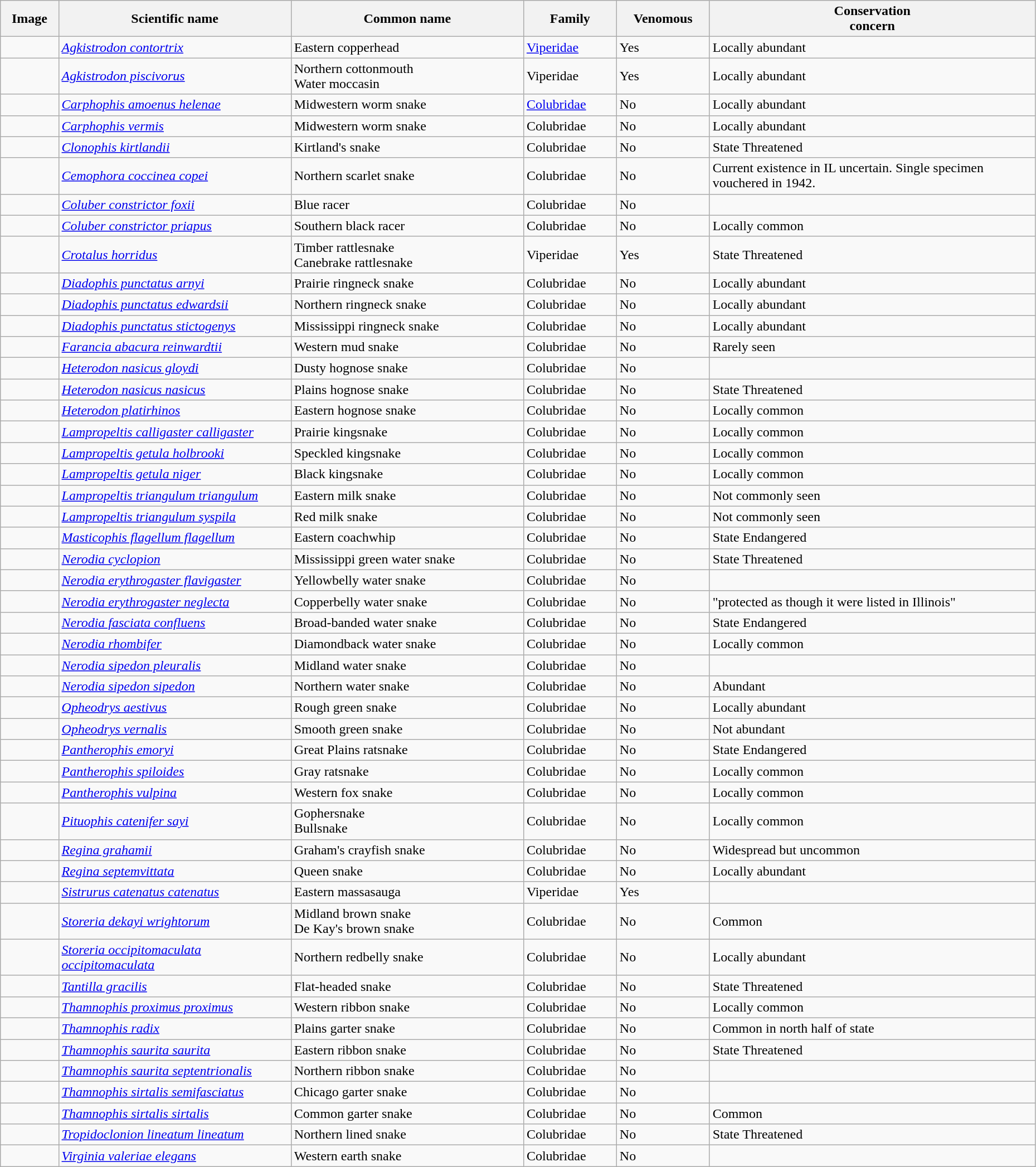<table class="wikitable sortable" style="width:98%">
<tr>
<th width = 5%  class="unsortable">Image</th>
<th width = 20%>Scientific name</th>
<th width = 20%>Common name</th>
<th width = 8%>Family</th>
<th width = 8%>Venomous</th>
<th width = 28%>Conservation<br>concern</th>
</tr>
<tr>
<td></td>
<td><em><a href='#'>Agkistrodon contortrix</a></em></td>
<td>Eastern copperhead</td>
<td><a href='#'>Viperidae</a></td>
<td>Yes</td>
<td>Locally abundant</td>
</tr>
<tr>
<td></td>
<td><em><a href='#'>Agkistrodon piscivorus</a></em></td>
<td>Northern cottonmouth<br>Water moccasin</td>
<td>Viperidae</td>
<td>Yes</td>
<td>Locally abundant</td>
</tr>
<tr>
<td></td>
<td><em><a href='#'>Carphophis amoenus helenae</a></em></td>
<td>Midwestern worm snake</td>
<td><a href='#'>Colubridae</a></td>
<td>No</td>
<td>Locally abundant</td>
</tr>
<tr>
<td></td>
<td><em><a href='#'>Carphophis vermis</a></em></td>
<td>Midwestern worm snake</td>
<td>Colubridae</td>
<td>No</td>
<td>Locally abundant</td>
</tr>
<tr>
<td></td>
<td><em><a href='#'>Clonophis kirtlandii</a></em></td>
<td>Kirtland's snake</td>
<td>Colubridae</td>
<td>No</td>
<td>State Threatened</td>
</tr>
<tr>
<td></td>
<td><em><a href='#'>Cemophora coccinea copei</a></em></td>
<td>Northern scarlet snake</td>
<td>Colubridae</td>
<td>No</td>
<td>Current existence in IL uncertain. Single specimen vouchered in 1942.</td>
</tr>
<tr>
<td></td>
<td><em><a href='#'>Coluber constrictor foxii</a></em></td>
<td>Blue racer</td>
<td>Colubridae</td>
<td>No</td>
<td></td>
</tr>
<tr>
<td></td>
<td><em><a href='#'>Coluber constrictor priapus</a></em></td>
<td>Southern black racer</td>
<td>Colubridae</td>
<td>No</td>
<td>Locally common</td>
</tr>
<tr>
<td></td>
<td><em><a href='#'>Crotalus horridus</a></em></td>
<td>Timber rattlesnake<br>Canebrake rattlesnake</td>
<td>Viperidae</td>
<td>Yes</td>
<td>State Threatened</td>
</tr>
<tr>
<td></td>
<td><em><a href='#'>Diadophis punctatus arnyi</a></em></td>
<td>Prairie ringneck snake</td>
<td>Colubridae</td>
<td>No</td>
<td>Locally abundant</td>
</tr>
<tr>
<td></td>
<td><em><a href='#'>Diadophis punctatus edwardsii</a></em></td>
<td>Northern ringneck snake</td>
<td>Colubridae</td>
<td>No</td>
<td>Locally abundant</td>
</tr>
<tr>
<td></td>
<td><em><a href='#'>Diadophis punctatus stictogenys</a></em></td>
<td>Mississippi ringneck snake</td>
<td>Colubridae</td>
<td>No</td>
<td>Locally abundant</td>
</tr>
<tr>
<td></td>
<td><em><a href='#'>Farancia abacura reinwardtii</a></em></td>
<td>Western mud snake</td>
<td>Colubridae</td>
<td>No</td>
<td>Rarely seen</td>
</tr>
<tr>
<td></td>
<td><em><a href='#'>Heterodon nasicus gloydi</a></em></td>
<td>Dusty hognose snake</td>
<td>Colubridae</td>
<td>No</td>
<td></td>
</tr>
<tr>
<td></td>
<td><em><a href='#'>Heterodon nasicus nasicus</a></em></td>
<td>Plains hognose snake</td>
<td>Colubridae</td>
<td>No</td>
<td>State Threatened</td>
</tr>
<tr>
<td></td>
<td><em><a href='#'>Heterodon platirhinos</a></em></td>
<td>Eastern hognose snake</td>
<td>Colubridae</td>
<td>No</td>
<td>Locally common</td>
</tr>
<tr>
<td></td>
<td><em><a href='#'>Lampropeltis calligaster calligaster</a></em></td>
<td>Prairie kingsnake</td>
<td>Colubridae</td>
<td>No</td>
<td>Locally common</td>
</tr>
<tr>
<td></td>
<td><em><a href='#'>Lampropeltis getula holbrooki</a></em></td>
<td>Speckled kingsnake</td>
<td>Colubridae</td>
<td>No</td>
<td>Locally common</td>
</tr>
<tr>
<td></td>
<td><em><a href='#'>Lampropeltis getula niger</a></em></td>
<td>Black kingsnake</td>
<td>Colubridae</td>
<td>No</td>
<td>Locally common</td>
</tr>
<tr>
<td></td>
<td><em><a href='#'>Lampropeltis triangulum triangulum</a></em></td>
<td>Eastern milk snake</td>
<td>Colubridae</td>
<td>No</td>
<td>Not commonly seen</td>
</tr>
<tr>
<td></td>
<td><em><a href='#'>Lampropeltis triangulum syspila</a></em></td>
<td>Red milk snake</td>
<td>Colubridae</td>
<td>No</td>
<td>Not commonly seen</td>
</tr>
<tr>
<td></td>
<td><em><a href='#'>Masticophis flagellum flagellum</a></em></td>
<td>Eastern coachwhip</td>
<td>Colubridae</td>
<td>No</td>
<td>State Endangered</td>
</tr>
<tr>
<td></td>
<td><em><a href='#'>Nerodia cyclopion</a></em></td>
<td>Mississippi green water snake</td>
<td>Colubridae</td>
<td>No</td>
<td>State Threatened</td>
</tr>
<tr>
<td></td>
<td><em><a href='#'>Nerodia erythrogaster flavigaster</a></em></td>
<td>Yellowbelly water snake</td>
<td>Colubridae</td>
<td>No</td>
<td></td>
</tr>
<tr>
<td></td>
<td><em><a href='#'>Nerodia erythrogaster neglecta</a></em></td>
<td>Copperbelly water snake</td>
<td>Colubridae</td>
<td>No</td>
<td>"protected as though it were listed in Illinois"</td>
</tr>
<tr>
<td></td>
<td><em><a href='#'>Nerodia fasciata confluens</a></em></td>
<td>Broad-banded water snake</td>
<td>Colubridae</td>
<td>No</td>
<td>State Endangered</td>
</tr>
<tr>
<td></td>
<td><em><a href='#'>Nerodia rhombifer</a></em></td>
<td>Diamondback water snake</td>
<td>Colubridae</td>
<td>No</td>
<td>Locally common</td>
</tr>
<tr>
<td></td>
<td><em><a href='#'>Nerodia sipedon pleuralis</a></em></td>
<td>Midland water snake</td>
<td>Colubridae</td>
<td>No</td>
<td></td>
</tr>
<tr>
<td></td>
<td><em><a href='#'>Nerodia sipedon sipedon</a></em></td>
<td>Northern water snake</td>
<td>Colubridae</td>
<td>No</td>
<td>Abundant</td>
</tr>
<tr>
<td></td>
<td><em><a href='#'>Opheodrys aestivus</a></em></td>
<td>Rough green snake</td>
<td>Colubridae</td>
<td>No</td>
<td>Locally abundant</td>
</tr>
<tr>
<td></td>
<td><em><a href='#'>Opheodrys vernalis</a></em></td>
<td>Smooth green snake</td>
<td>Colubridae</td>
<td>No</td>
<td>Not abundant</td>
</tr>
<tr>
<td></td>
<td><em><a href='#'>Pantherophis emoryi</a></em></td>
<td>Great Plains ratsnake</td>
<td>Colubridae</td>
<td>No</td>
<td>State Endangered</td>
</tr>
<tr>
<td></td>
<td><em><a href='#'>Pantherophis spiloides</a></em></td>
<td>Gray ratsnake</td>
<td>Colubridae</td>
<td>No</td>
<td>Locally common</td>
</tr>
<tr>
<td></td>
<td><em><a href='#'>Pantherophis vulpina</a></em></td>
<td>Western fox snake</td>
<td>Colubridae</td>
<td>No</td>
<td>Locally common</td>
</tr>
<tr>
<td></td>
<td><em><a href='#'>Pituophis catenifer sayi</a></em></td>
<td>Gophersnake<br>Bullsnake</td>
<td>Colubridae</td>
<td>No</td>
<td>Locally common</td>
</tr>
<tr>
<td></td>
<td><em><a href='#'>Regina grahamii</a></em></td>
<td>Graham's crayfish snake</td>
<td>Colubridae</td>
<td>No</td>
<td>Widespread but uncommon</td>
</tr>
<tr>
<td></td>
<td><em><a href='#'>Regina septemvittata</a></em></td>
<td>Queen snake</td>
<td>Colubridae</td>
<td>No</td>
<td>Locally abundant</td>
</tr>
<tr>
<td></td>
<td><em><a href='#'>Sistrurus catenatus catenatus</a></em></td>
<td>Eastern massasauga</td>
<td>Viperidae</td>
<td>Yes</td>
<td></td>
</tr>
<tr>
<td></td>
<td><em><a href='#'>Storeria dekayi wrightorum</a></em></td>
<td>Midland brown snake<br>De Kay's brown snake</td>
<td>Colubridae</td>
<td>No</td>
<td>Common</td>
</tr>
<tr>
<td></td>
<td><em><a href='#'>Storeria occipitomaculata occipitomaculata</a></em></td>
<td>Northern redbelly snake</td>
<td>Colubridae</td>
<td>No</td>
<td>Locally abundant</td>
</tr>
<tr>
<td></td>
<td><em><a href='#'>Tantilla gracilis</a></em></td>
<td>Flat-headed snake</td>
<td>Colubridae</td>
<td>No</td>
<td>State Threatened</td>
</tr>
<tr>
<td></td>
<td><em><a href='#'>Thamnophis proximus proximus</a></em></td>
<td>Western ribbon snake</td>
<td>Colubridae</td>
<td>No</td>
<td>Locally common</td>
</tr>
<tr>
<td></td>
<td><em><a href='#'>Thamnophis radix</a></em></td>
<td>Plains garter snake</td>
<td>Colubridae</td>
<td>No</td>
<td>Common in north half of state</td>
</tr>
<tr>
<td></td>
<td><em><a href='#'>Thamnophis saurita saurita</a></em></td>
<td>Eastern ribbon snake</td>
<td>Colubridae</td>
<td>No</td>
<td>State Threatened</td>
</tr>
<tr>
<td></td>
<td><em><a href='#'>Thamnophis saurita septentrionalis</a></em></td>
<td>Northern ribbon snake</td>
<td>Colubridae</td>
<td>No</td>
<td></td>
</tr>
<tr>
<td></td>
<td><em><a href='#'>Thamnophis sirtalis semifasciatus</a></em></td>
<td>Chicago garter snake</td>
<td>Colubridae</td>
<td>No</td>
<td></td>
</tr>
<tr>
<td></td>
<td><em><a href='#'>Thamnophis sirtalis sirtalis</a></em></td>
<td>Common garter snake</td>
<td>Colubridae</td>
<td>No</td>
<td>Common</td>
</tr>
<tr>
<td></td>
<td><em><a href='#'>Tropidoclonion lineatum lineatum</a></em></td>
<td>Northern lined snake</td>
<td>Colubridae</td>
<td>No</td>
<td>State Threatened</td>
</tr>
<tr>
<td></td>
<td><em><a href='#'>Virginia valeriae elegans</a></em></td>
<td>Western earth snake</td>
<td>Colubridae</td>
<td>No</td>
<td></td>
</tr>
</table>
